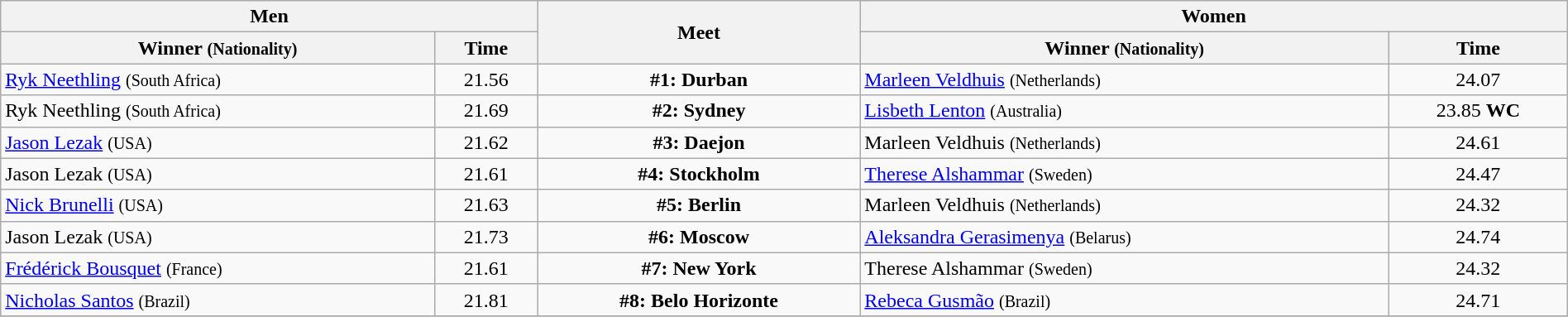<table class=wikitable width=100%>
<tr>
<th colspan="2">Men</th>
<th rowspan="2">Meet</th>
<th colspan="2">Women</th>
</tr>
<tr>
<th>Winner <small>(Nationality)</small></th>
<th>Time</th>
<th>Winner <small>(Nationality)</small></th>
<th>Time</th>
</tr>
<tr>
<td> <a href='#'>Ryk Neethling</a> <small>(South Africa)</small></td>
<td align=center>21.56</td>
<td align=center><strong>#1: Durban</strong></td>
<td> <a href='#'>Marleen Veldhuis</a> <small>(Netherlands)</small></td>
<td align=center>24.07</td>
</tr>
<tr>
<td> Ryk Neethling <small>(South Africa)</small></td>
<td align=center>21.69</td>
<td align=center><strong>#2: Sydney</strong></td>
<td> <a href='#'>Lisbeth Lenton</a> <small>(Australia)</small></td>
<td align=center>23.85 <strong>WC</strong></td>
</tr>
<tr>
<td> <a href='#'>Jason Lezak</a> <small>(USA)</small></td>
<td align=center>21.62</td>
<td align=center><strong>#3: Daejon</strong></td>
<td> Marleen Veldhuis <small>(Netherlands)</small></td>
<td align=center>24.61</td>
</tr>
<tr>
<td> Jason Lezak <small>(USA)</small></td>
<td align=center>21.61</td>
<td align=center><strong>#4: Stockholm</strong></td>
<td> <a href='#'>Therese Alshammar</a> <small>(Sweden)</small></td>
<td align=center>24.47</td>
</tr>
<tr>
<td> <a href='#'>Nick Brunelli</a> <small>(USA)</small></td>
<td align=center>21.63</td>
<td align=center><strong>#5: Berlin</strong></td>
<td> Marleen Veldhuis <small>(Netherlands)</small></td>
<td align=center>24.32</td>
</tr>
<tr>
<td> Jason Lezak <small>(USA)</small></td>
<td align=center>21.73</td>
<td align=center><strong>#6: Moscow</strong></td>
<td> <a href='#'>Aleksandra Gerasimenya</a> <small>(Belarus)</small></td>
<td align=center>24.74</td>
</tr>
<tr>
<td> <a href='#'>Frédérick Bousquet</a> <small>(France)</small></td>
<td align=center>21.61</td>
<td align=center><strong>#7: New York</strong></td>
<td> Therese Alshammar <small>(Sweden)</small></td>
<td align=center>24.32</td>
</tr>
<tr>
<td> <a href='#'>Nicholas Santos</a> <small>(Brazil)</small></td>
<td align=center>21.81</td>
<td align=center><strong>#8: Belo Horizonte</strong></td>
<td> <a href='#'>Rebeca Gusmão</a> <small>(Brazil)</small></td>
<td align=center>24.71</td>
</tr>
<tr>
</tr>
</table>
